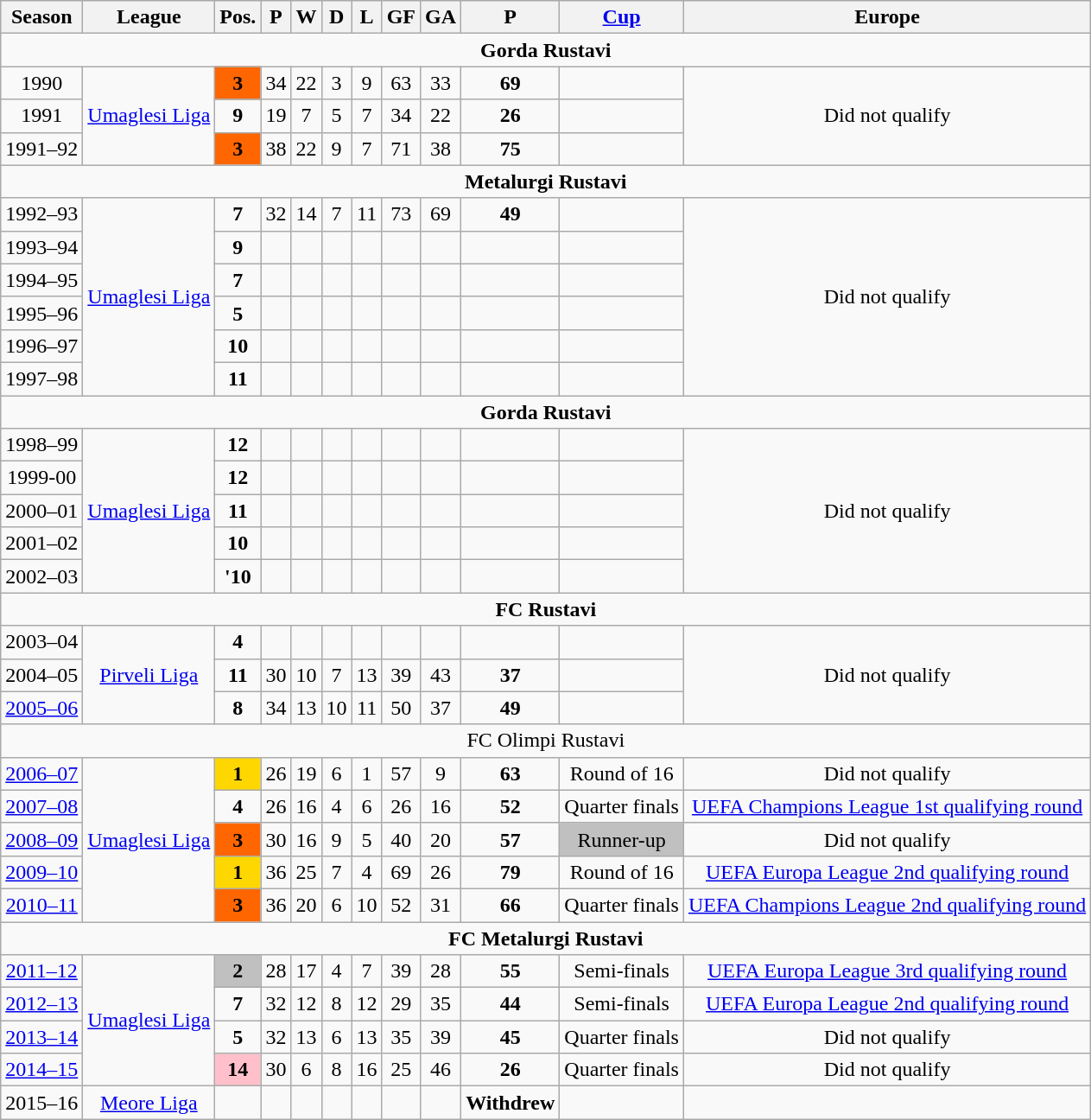<table class="wikitable" style="text-align:center">
<tr>
<th>Season</th>
<th>League</th>
<th>Pos.</th>
<th>P</th>
<th>W</th>
<th>D</th>
<th>L</th>
<th>GF</th>
<th>GA</th>
<th>P</th>
<th><a href='#'>Cup</a></th>
<th>Europe</th>
</tr>
<tr>
<td colspan="12"><strong>Gorda Rustavi</strong></td>
</tr>
<tr>
<td>1990</td>
<td rowspan=3><a href='#'>Umaglesi Liga</a></td>
<td bgcolor=ff6600><strong>3</strong></td>
<td>34</td>
<td>22</td>
<td>3</td>
<td>9</td>
<td>63</td>
<td>33</td>
<td><strong>69</strong></td>
<td></td>
<td rowspan=3>Did not qualify</td>
</tr>
<tr>
<td>1991</td>
<td><strong>9</strong></td>
<td>19</td>
<td>7</td>
<td>5</td>
<td>7</td>
<td>34</td>
<td>22</td>
<td><strong>26</strong></td>
<td></td>
</tr>
<tr>
<td>1991–92</td>
<td bgcolor=ff6600><strong>3</strong></td>
<td>38</td>
<td>22</td>
<td>9</td>
<td>7</td>
<td>71</td>
<td>38</td>
<td><strong>75</strong></td>
<td></td>
</tr>
<tr>
<td colspan="12"><strong>Metalurgi Rustavi</strong></td>
</tr>
<tr>
<td>1992–93</td>
<td rowspan=6><a href='#'>Umaglesi Liga</a></td>
<td><strong>7</strong></td>
<td>32</td>
<td>14</td>
<td>7</td>
<td>11</td>
<td>73</td>
<td>69</td>
<td><strong>49</strong></td>
<td></td>
<td rowspan=6>Did not qualify</td>
</tr>
<tr>
<td>1993–94</td>
<td><strong>9</strong></td>
<td></td>
<td></td>
<td></td>
<td></td>
<td></td>
<td></td>
<td></td>
<td></td>
</tr>
<tr>
<td>1994–95</td>
<td><strong>7</strong></td>
<td></td>
<td></td>
<td></td>
<td></td>
<td></td>
<td></td>
<td></td>
<td></td>
</tr>
<tr>
<td>1995–96</td>
<td><strong>5</strong></td>
<td></td>
<td></td>
<td></td>
<td></td>
<td></td>
<td></td>
<td></td>
<td></td>
</tr>
<tr>
<td>1996–97</td>
<td><strong>10</strong></td>
<td></td>
<td></td>
<td></td>
<td></td>
<td></td>
<td></td>
<td></td>
<td></td>
</tr>
<tr>
<td>1997–98</td>
<td><strong>11</strong></td>
<td></td>
<td></td>
<td></td>
<td></td>
<td></td>
<td></td>
<td></td>
<td></td>
</tr>
<tr>
<td colspan="12"><strong>Gorda Rustavi</strong></td>
</tr>
<tr>
<td>1998–99</td>
<td rowspan=5><a href='#'>Umaglesi Liga</a></td>
<td><strong>12</strong></td>
<td></td>
<td></td>
<td></td>
<td></td>
<td></td>
<td></td>
<td></td>
<td></td>
<td rowspan=5>Did not qualify</td>
</tr>
<tr>
<td>1999-00</td>
<td><strong>12</strong></td>
<td></td>
<td></td>
<td></td>
<td></td>
<td></td>
<td></td>
<td></td>
<td></td>
</tr>
<tr>
<td>2000–01</td>
<td><strong>11</strong></td>
<td></td>
<td></td>
<td></td>
<td></td>
<td></td>
<td></td>
<td></td>
<td></td>
</tr>
<tr>
<td>2001–02</td>
<td><strong>10</strong></td>
<td></td>
<td></td>
<td></td>
<td></td>
<td></td>
<td></td>
<td></td>
<td></td>
</tr>
<tr>
<td>2002–03</td>
<td><strong>'10</strong></td>
<td></td>
<td></td>
<td></td>
<td></td>
<td></td>
<td></td>
<td></td>
<td></td>
</tr>
<tr>
<td colspan="12"><strong>FC Rustavi</strong></td>
</tr>
<tr>
<td>2003–04</td>
<td rowspan=3><a href='#'>Pirveli Liga</a></td>
<td><strong>4</strong></td>
<td></td>
<td></td>
<td></td>
<td></td>
<td></td>
<td></td>
<td></td>
<td></td>
<td rowspan=3>Did not qualify</td>
</tr>
<tr>
<td>2004–05</td>
<td><strong>11</strong></td>
<td>30</td>
<td>10</td>
<td>7</td>
<td>13</td>
<td>39</td>
<td>43</td>
<td><strong>37</strong></td>
<td></td>
</tr>
<tr>
<td><a href='#'>2005–06</a></td>
<td><strong>8</strong></td>
<td>34</td>
<td>13</td>
<td>10</td>
<td>11</td>
<td>50</td>
<td>37</td>
<td><strong>49</strong></td>
<td></td>
</tr>
<tr>
<td colspan="12">FC Olimpi Rustavi</td>
</tr>
<tr>
<td><a href='#'>2006–07</a></td>
<td rowspan=5><a href='#'>Umaglesi Liga</a></td>
<td bgcolor=gold><strong>1</strong></td>
<td>26</td>
<td>19</td>
<td>6</td>
<td>1</td>
<td>57</td>
<td>9</td>
<td><strong>63</strong></td>
<td>Round of 16</td>
<td>Did not qualify</td>
</tr>
<tr>
<td><a href='#'>2007–08</a></td>
<td><strong>4</strong></td>
<td>26</td>
<td>16</td>
<td>4</td>
<td>6</td>
<td>26</td>
<td>16</td>
<td><strong>52</strong></td>
<td>Quarter finals</td>
<td><a href='#'>UEFA Champions League 1st qualifying round</a></td>
</tr>
<tr>
<td><a href='#'>2008–09</a></td>
<td bgcolor=ff6600><strong>3</strong></td>
<td>30</td>
<td>16</td>
<td>9</td>
<td>5</td>
<td>40</td>
<td>20</td>
<td><strong>57</strong></td>
<td bgcolor=silver>Runner-up</td>
<td>Did not qualify</td>
</tr>
<tr>
<td><a href='#'>2009–10</a></td>
<td bgcolor=gold><strong>1</strong></td>
<td>36</td>
<td>25</td>
<td>7</td>
<td>4</td>
<td>69</td>
<td>26</td>
<td><strong>79</strong></td>
<td>Round of 16</td>
<td><a href='#'>UEFA Europa League 2nd qualifying round</a></td>
</tr>
<tr>
<td><a href='#'>2010–11</a></td>
<td bgcolor=ff6600><strong>3</strong></td>
<td>36</td>
<td>20</td>
<td>6</td>
<td>10</td>
<td>52</td>
<td>31</td>
<td><strong>66</strong></td>
<td>Quarter finals</td>
<td><a href='#'>UEFA Champions League 2nd qualifying round</a></td>
</tr>
<tr>
<td colspan="12"><strong>FC Metalurgi Rustavi</strong></td>
</tr>
<tr>
<td><a href='#'>2011–12</a></td>
<td rowspan=4><a href='#'>Umaglesi Liga</a></td>
<td bgcolor=silver><strong>2</strong></td>
<td>28</td>
<td>17</td>
<td>4</td>
<td>7</td>
<td>39</td>
<td>28</td>
<td><strong>55</strong></td>
<td>Semi-finals</td>
<td><a href='#'>UEFA Europa League 3rd qualifying round</a></td>
</tr>
<tr>
<td><a href='#'>2012–13</a></td>
<td><strong>7</strong></td>
<td>32</td>
<td>12</td>
<td>8</td>
<td>12</td>
<td>29</td>
<td>35</td>
<td><strong>44</strong></td>
<td>Semi-finals</td>
<td><a href='#'>UEFA Europa League 2nd qualifying round</a></td>
</tr>
<tr>
<td><a href='#'>2013–14</a></td>
<td><strong>5</strong></td>
<td>32</td>
<td>13</td>
<td>6</td>
<td>13</td>
<td>35</td>
<td>39</td>
<td><strong>45</strong></td>
<td>Quarter finals</td>
<td>Did not qualify</td>
</tr>
<tr>
<td><a href='#'>2014–15</a></td>
<td bgcolor=pink><strong>14</strong></td>
<td>30</td>
<td>6</td>
<td>8</td>
<td>16</td>
<td>25</td>
<td>46</td>
<td><strong>26</strong></td>
<td>Quarter finals</td>
<td>Did not qualify</td>
</tr>
<tr>
<td>2015–16</td>
<td rowspan=3><a href='#'>Meore Liga</a></td>
<td></td>
<td></td>
<td></td>
<td></td>
<td></td>
<td></td>
<td></td>
<td><strong>Withdrew</strong></td>
<td></td>
<td></td>
</tr>
</table>
